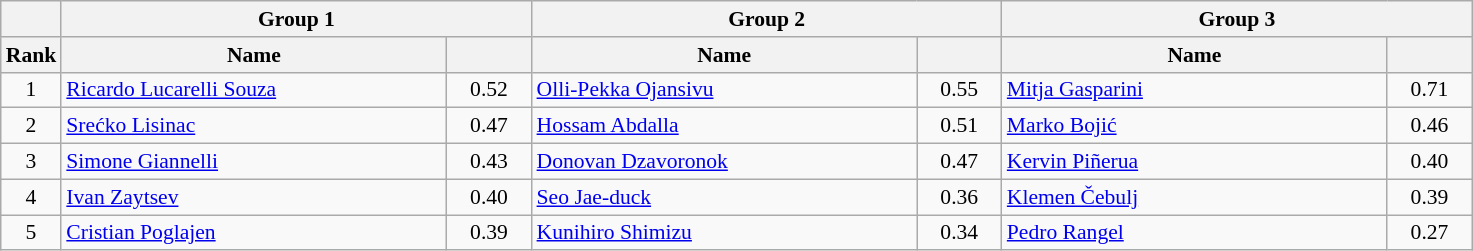<table class="wikitable" style="font-size:90%">
<tr>
<th></th>
<th colspan="2">Group 1</th>
<th colspan="2">Group 2</th>
<th colspan="2">Group 3</th>
</tr>
<tr>
<th width=30>Rank</th>
<th width=250>Name</th>
<th width=50></th>
<th width=250>Name</th>
<th width=50></th>
<th width=250>Name</th>
<th width=50></th>
</tr>
<tr>
<td align=center>1</td>
<td> <a href='#'>Ricardo Lucarelli Souza</a></td>
<td align=center>0.52</td>
<td> <a href='#'>Olli-Pekka Ojansivu</a></td>
<td align=center>0.55</td>
<td> <a href='#'>Mitja Gasparini</a></td>
<td align=center>0.71</td>
</tr>
<tr>
<td align=center>2</td>
<td> <a href='#'>Srećko Lisinac</a></td>
<td align=center>0.47</td>
<td> <a href='#'>Hossam Abdalla</a></td>
<td align=center>0.51</td>
<td> <a href='#'>Marko Bojić</a></td>
<td align=center>0.46</td>
</tr>
<tr>
<td align=center>3</td>
<td> <a href='#'>Simone Giannelli</a></td>
<td align=center>0.43</td>
<td> <a href='#'>Donovan Dzavoronok</a></td>
<td align=center>0.47</td>
<td> <a href='#'>Kervin Piñerua</a></td>
<td align=center>0.40</td>
</tr>
<tr>
<td align=center>4</td>
<td> <a href='#'>Ivan Zaytsev</a></td>
<td align=center>0.40</td>
<td> <a href='#'>Seo Jae-duck</a></td>
<td align=center>0.36</td>
<td> <a href='#'>Klemen Čebulj</a></td>
<td align=center>0.39</td>
</tr>
<tr>
<td align=center>5</td>
<td> <a href='#'>Cristian Poglajen</a></td>
<td align=center>0.39</td>
<td> <a href='#'>Kunihiro Shimizu</a></td>
<td align=center>0.34</td>
<td> <a href='#'>Pedro Rangel</a></td>
<td align=center>0.27</td>
</tr>
</table>
